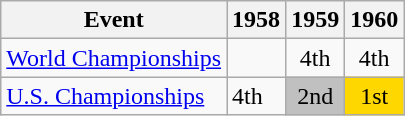<table class="wikitable">
<tr>
<th>Event</th>
<th>1958</th>
<th>1959</th>
<th>1960</th>
</tr>
<tr>
<td><a href='#'>World Championships</a></td>
<td></td>
<td align="center">4th</td>
<td align="center">4th</td>
</tr>
<tr>
<td><a href='#'>U.S. Championships</a></td>
<td>4th</td>
<td align="center" bgcolor="silver">2nd</td>
<td align="center" bgcolor="gold">1st</td>
</tr>
</table>
